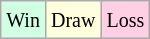<table class="wikitable">
<tr>
<td style="background-color: #d0ffe3;"><small>Win</small></td>
<td style="background-color: #ffffdd;"><small>Draw</small></td>
<td style="background-color: #ffd0e3;"><small>Loss</small></td>
</tr>
</table>
